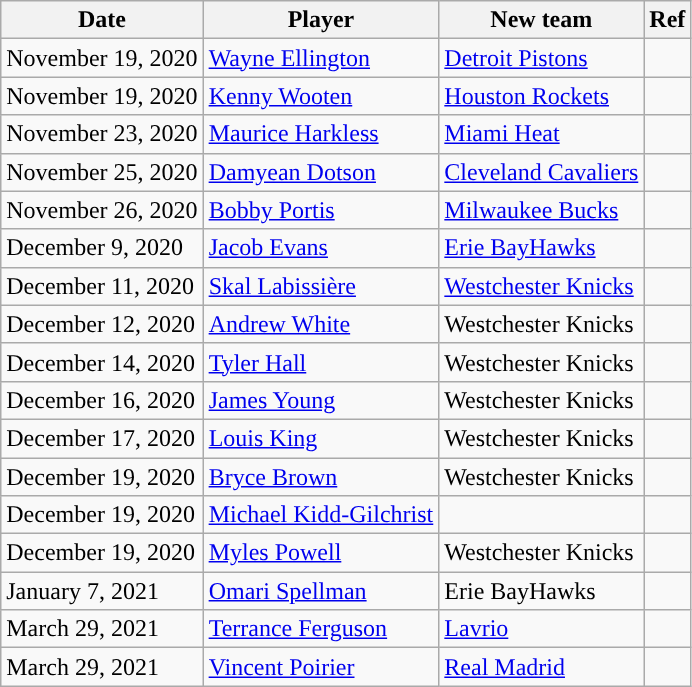<table class="wikitable" style="text-align:left;">
<tr>
<th>Date</th>
<th>Player</th>
<th>New team</th>
<th>Ref</th>
</tr>
<tr>
<td>November 19, 2020</td>
<td><a href='#'>Wayne Ellington</a></td>
<td><a href='#'>Detroit Pistons</a></td>
<td></td>
</tr>
<tr>
<td>November 19, 2020</td>
<td><a href='#'>Kenny Wooten</a></td>
<td><a href='#'>Houston Rockets</a></td>
<td></td>
</tr>
<tr>
<td>November 23, 2020</td>
<td><a href='#'>Maurice Harkless</a></td>
<td><a href='#'>Miami Heat</a></td>
<td></td>
</tr>
<tr>
<td>November 25, 2020</td>
<td><a href='#'>Damyean Dotson</a></td>
<td><a href='#'>Cleveland Cavaliers</a></td>
<td></td>
</tr>
<tr>
<td>November 26, 2020</td>
<td><a href='#'>Bobby Portis</a></td>
<td><a href='#'>Milwaukee Bucks</a></td>
<td></td>
</tr>
<tr>
<td>December 9, 2020</td>
<td><a href='#'>Jacob Evans</a></td>
<td><a href='#'>Erie BayHawks</a></td>
<td></td>
</tr>
<tr>
<td>December 11, 2020</td>
<td><a href='#'>Skal Labissière</a></td>
<td><a href='#'>Westchester Knicks</a></td>
<td></td>
</tr>
<tr>
<td>December 12, 2020</td>
<td><a href='#'>Andrew White</a></td>
<td>Westchester Knicks</td>
<td></td>
</tr>
<tr>
<td>December 14, 2020</td>
<td><a href='#'>Tyler Hall</a></td>
<td>Westchester Knicks</td>
<td></td>
</tr>
<tr>
<td>December 16, 2020</td>
<td><a href='#'>James Young</a></td>
<td>Westchester Knicks</td>
<td></td>
</tr>
<tr>
<td>December 17, 2020</td>
<td><a href='#'>Louis King</a></td>
<td>Westchester Knicks</td>
<td></td>
</tr>
<tr>
<td>December 19, 2020</td>
<td><a href='#'>Bryce Brown</a></td>
<td>Westchester Knicks</td>
<td></td>
</tr>
<tr>
<td>December 19, 2020</td>
<td><a href='#'>Michael Kidd-Gilchrist</a></td>
<td></td>
<td></td>
</tr>
<tr>
<td>December 19, 2020</td>
<td><a href='#'>Myles Powell</a></td>
<td>Westchester Knicks</td>
<td></td>
</tr>
<tr>
<td>January 7, 2021</td>
<td><a href='#'>Omari Spellman</a></td>
<td>Erie BayHawks</td>
<td></td>
</tr>
<tr>
<td>March 29, 2021</td>
<td><a href='#'>Terrance Ferguson</a></td>
<td><a href='#'>Lavrio</a></td>
<td></td>
</tr>
<tr>
<td>March 29, 2021</td>
<td><a href='#'>Vincent Poirier</a></td>
<td><a href='#'>Real Madrid</a></td>
<td></td>
</tr>
</table>
